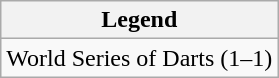<table class="wikitable">
<tr>
<th>Legend</th>
</tr>
<tr>
<td>World Series of Darts (1–1)</td>
</tr>
</table>
